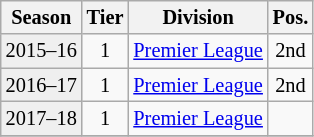<table class="wikitable" style="font-size:85%; text-align:center">
<tr>
<th>Season</th>
<th>Tier</th>
<th>Division</th>
<th>Pos.</th>
</tr>
<tr>
<td bgcolor=#efefef>2015–16</td>
<td>1</td>
<td align=left><a href='#'>Premier League</a></td>
<td>2nd</td>
</tr>
<tr>
<td bgcolor=#efefef>2016–17</td>
<td>1</td>
<td align=left><a href='#'>Premier League</a></td>
<td>2nd</td>
</tr>
<tr>
<td bgcolor=#efefef>2017–18</td>
<td>1</td>
<td align=left><a href='#'>Premier League</a></td>
<td></td>
</tr>
<tr>
</tr>
</table>
